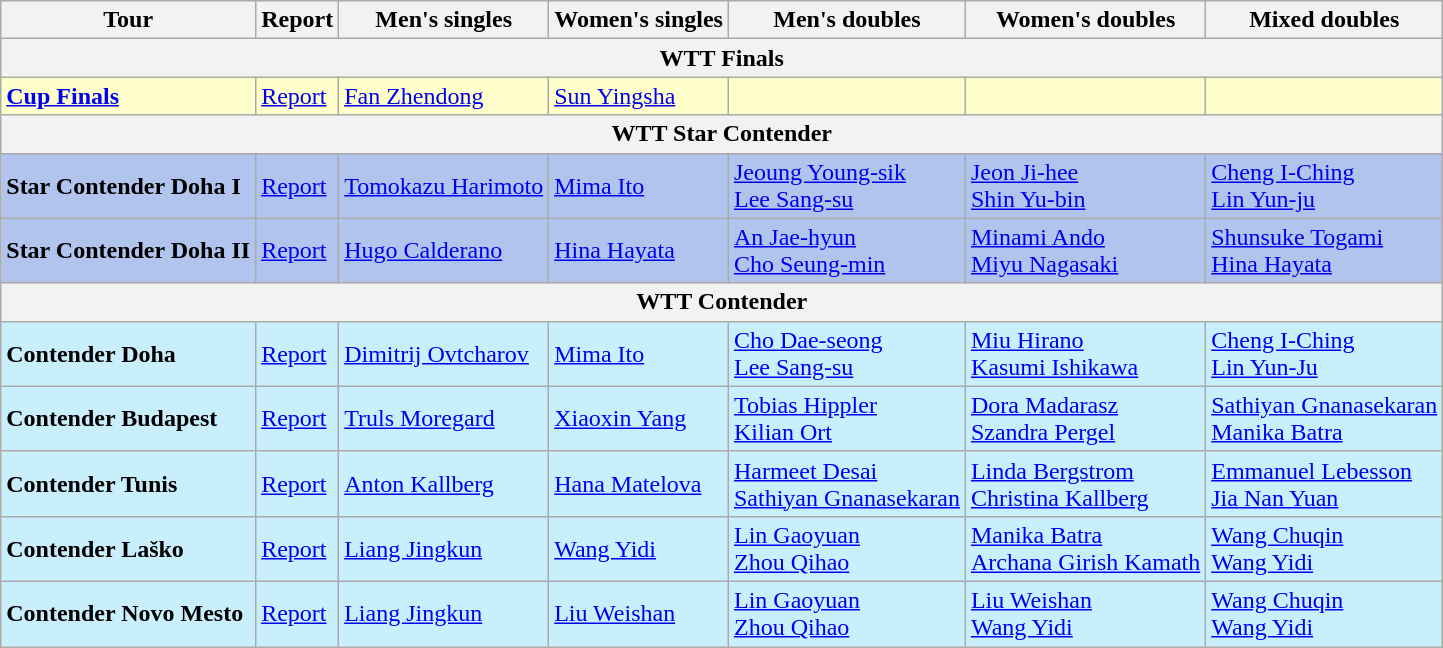<table class="wikitable">
<tr>
<th scope=col>Tour</th>
<th scope=col>Report</th>
<th scope=col>Men's singles</th>
<th scope=col>Women's singles</th>
<th scope=col>Men's doubles</th>
<th scope=col>Women's doubles</th>
<th scope=col>Mixed doubles</th>
</tr>
<tr>
<th colspan="7">WTT Finals</th>
</tr>
<tr bgcolor="#ffc">
<td><strong><a href='#'>Cup Finals</a></strong></td>
<td><a href='#'>Report</a></td>
<td> <a href='#'>Fan Zhendong</a></td>
<td> <a href='#'>Sun Yingsha</a></td>
<td> <br></td>
<td> <br></td>
<td> <br></td>
</tr>
<tr>
<th colspan="7">WTT Star Contender</th>
</tr>
<tr bgcolor="#b0c4ed">
<td><strong>Star Contender Doha I</strong></td>
<td><a href='#'>Report</a></td>
<td> <a href='#'>Tomokazu Harimoto</a></td>
<td> <a href='#'>Mima Ito</a></td>
<td> <a href='#'>Jeoung Young-sik</a><br> <a href='#'>Lee Sang-su</a></td>
<td> <a href='#'>Jeon Ji-hee</a><br> <a href='#'>Shin Yu-bin</a></td>
<td> <a href='#'>Cheng I-Ching</a><br> <a href='#'>Lin Yun-ju</a></td>
</tr>
<tr bgcolor="#b0c4ed">
<td><strong>Star Contender Doha II</strong></td>
<td><a href='#'>Report</a></td>
<td> <a href='#'>Hugo Calderano</a></td>
<td> <a href='#'>Hina Hayata</a></td>
<td> <a href='#'>An Jae-hyun</a><br> <a href='#'>Cho Seung-min</a></td>
<td> <a href='#'>Minami Ando</a><br> <a href='#'>Miyu Nagasaki</a></td>
<td> <a href='#'>Shunsuke Togami</a><br> <a href='#'>Hina Hayata</a></td>
</tr>
<tr>
<th colspan="7">WTT Contender</th>
</tr>
<tr bgcolor="#C9EFFC">
<td><strong>Contender Doha</strong></td>
<td><a href='#'>Report</a></td>
<td> <a href='#'>Dimitrij Ovtcharov</a></td>
<td> <a href='#'>Mima Ito</a></td>
<td> <a href='#'>Cho Dae-seong</a><br> <a href='#'>Lee Sang-su</a></td>
<td> <a href='#'>Miu Hirano</a><br> <a href='#'>Kasumi Ishikawa</a></td>
<td> <a href='#'>Cheng I-Ching</a><br> <a href='#'>Lin Yun-Ju</a></td>
</tr>
<tr bgcolor="#C9EFFC">
<td><strong>Contender Budapest</strong></td>
<td><a href='#'>Report</a></td>
<td> <a href='#'>Truls Moregard</a></td>
<td> <a href='#'>Xiaoxin Yang</a></td>
<td> <a href='#'>Tobias Hippler</a><br> <a href='#'>Kilian Ort</a></td>
<td> <a href='#'>Dora Madarasz</a><br> <a href='#'>Szandra Pergel</a></td>
<td> <a href='#'>Sathiyan Gnanasekaran</a><br> <a href='#'>Manika Batra</a></td>
</tr>
<tr bgcolor="#C9EFFC">
<td><strong>Contender Tunis</strong></td>
<td><a href='#'>Report</a></td>
<td> <a href='#'>Anton Kallberg</a></td>
<td> <a href='#'>Hana Matelova</a></td>
<td> <a href='#'>Harmeet Desai</a><br> <a href='#'>Sathiyan Gnanasekaran</a></td>
<td> <a href='#'>Linda Bergstrom</a><br> <a href='#'>Christina Kallberg</a></td>
<td> <a href='#'>Emmanuel Lebesson</a><br> <a href='#'>Jia Nan Yuan</a></td>
</tr>
<tr bgcolor="#C9EFFC">
<td><strong>Contender Laško</strong></td>
<td><a href='#'>Report</a></td>
<td> <a href='#'>Liang Jingkun</a></td>
<td> <a href='#'>Wang Yidi</a></td>
<td> <a href='#'>Lin Gaoyuan</a><br> <a href='#'>Zhou Qihao</a></td>
<td> <a href='#'>Manika Batra</a><br> <a href='#'>Archana Girish Kamath</a></td>
<td> <a href='#'>Wang Chuqin</a><br> <a href='#'>Wang Yidi</a></td>
</tr>
<tr bgcolor="#C9EFFC">
<td><strong>Contender Novo Mesto</strong></td>
<td><a href='#'>Report</a></td>
<td> <a href='#'>Liang Jingkun</a></td>
<td> <a href='#'>Liu Weishan</a></td>
<td> <a href='#'>Lin Gaoyuan</a><br> <a href='#'>Zhou Qihao</a></td>
<td> <a href='#'>Liu Weishan</a><br> <a href='#'>Wang Yidi</a></td>
<td> <a href='#'>Wang Chuqin</a><br> <a href='#'>Wang Yidi</a></td>
</tr>
</table>
